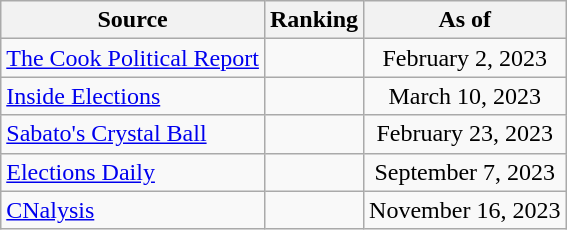<table class="wikitable" style="text-align:center">
<tr>
<th>Source</th>
<th>Ranking</th>
<th>As of</th>
</tr>
<tr>
<td align=left><a href='#'>The Cook Political Report</a></td>
<td></td>
<td>February 2, 2023</td>
</tr>
<tr>
<td align=left><a href='#'>Inside Elections</a></td>
<td></td>
<td>March 10, 2023</td>
</tr>
<tr>
<td align=left><a href='#'>Sabato's Crystal Ball</a></td>
<td></td>
<td>February 23, 2023</td>
</tr>
<tr>
<td align=left><a href='#'>Elections Daily</a></td>
<td></td>
<td>September 7, 2023</td>
</tr>
<tr>
<td align=left><a href='#'>CNalysis</a></td>
<td></td>
<td>November 16, 2023</td>
</tr>
</table>
